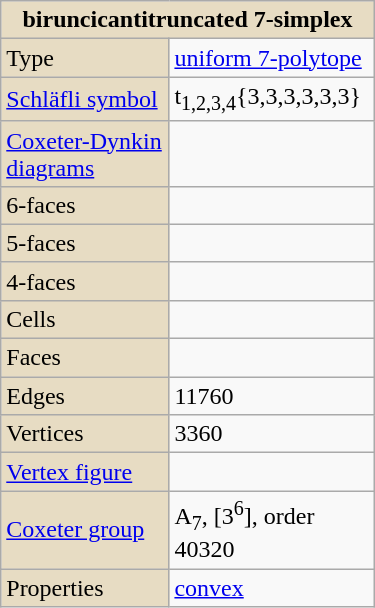<table class="wikitable" align="right" style="margin-left:10px" width="250">
<tr>
<th style="background:#e7dcc3;" colspan="2">biruncicantitruncated 7-simplex</th>
</tr>
<tr>
<td style="background:#e7dcc3;">Type</td>
<td><a href='#'>uniform 7-polytope</a></td>
</tr>
<tr>
<td style="background:#e7dcc3;"><a href='#'>Schläfli symbol</a></td>
<td>t<sub>1,2,3,4</sub>{3,3,3,3,3,3}</td>
</tr>
<tr>
<td style="background:#e7dcc3;"><a href='#'>Coxeter-Dynkin diagrams</a></td>
<td></td>
</tr>
<tr>
<td style="background:#e7dcc3;">6-faces</td>
<td></td>
</tr>
<tr>
<td style="background:#e7dcc3;">5-faces</td>
<td></td>
</tr>
<tr>
<td style="background:#e7dcc3;">4-faces</td>
<td></td>
</tr>
<tr>
<td style="background:#e7dcc3;">Cells</td>
<td></td>
</tr>
<tr>
<td style="background:#e7dcc3;">Faces</td>
<td></td>
</tr>
<tr>
<td style="background:#e7dcc3;">Edges</td>
<td>11760</td>
</tr>
<tr>
<td style="background:#e7dcc3;">Vertices</td>
<td>3360</td>
</tr>
<tr>
<td style="background:#e7dcc3;"><a href='#'>Vertex figure</a></td>
<td></td>
</tr>
<tr>
<td style="background:#e7dcc3;"><a href='#'>Coxeter group</a></td>
<td>A<sub>7</sub>, [3<sup>6</sup>], order 40320</td>
</tr>
<tr>
<td style="background:#e7dcc3;">Properties</td>
<td><a href='#'>convex</a></td>
</tr>
</table>
